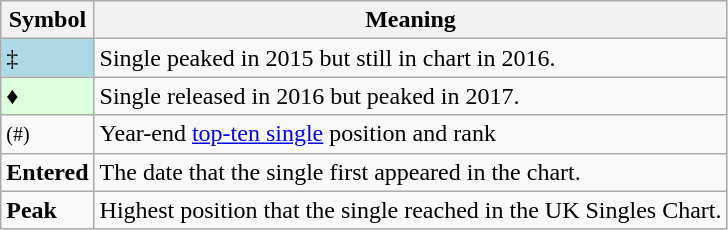<table Class="wikitable">
<tr>
<th>Symbol</th>
<th>Meaning</th>
</tr>
<tr>
<td bgcolor=lightblue>‡</td>
<td>Single peaked in 2015 but still in chart in 2016.</td>
</tr>
<tr>
<td bgcolor=#DDFFDD>♦</td>
<td>Single released in 2016 but peaked in 2017.</td>
</tr>
<tr>
<td><small>(#)</small></td>
<td>Year-end <a href='#'>top-ten single</a> position and rank</td>
</tr>
<tr>
<td><strong>Entered</strong></td>
<td>The date that the single first appeared in the chart.</td>
</tr>
<tr>
<td><strong>Peak</strong></td>
<td>Highest position that the single reached in the UK Singles Chart.</td>
</tr>
</table>
